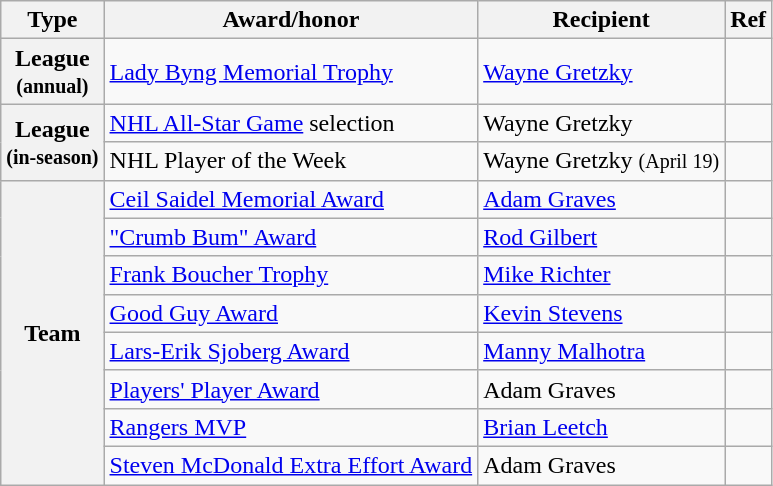<table class="wikitable">
<tr>
<th scope="col">Type</th>
<th scope="col">Award/honor</th>
<th scope="col">Recipient</th>
<th scope="col">Ref</th>
</tr>
<tr>
<th scope="row">League<br><small>(annual)</small></th>
<td><a href='#'>Lady Byng Memorial Trophy</a></td>
<td><a href='#'>Wayne Gretzky</a></td>
<td></td>
</tr>
<tr>
<th scope="row" rowspan="2">League<br><small>(in-season)</small></th>
<td><a href='#'>NHL All-Star Game</a> selection</td>
<td>Wayne Gretzky</td>
<td></td>
</tr>
<tr>
<td>NHL Player of the Week</td>
<td>Wayne Gretzky <small>(April 19)</small></td>
<td></td>
</tr>
<tr>
<th scope="row" rowspan="9">Team</th>
<td><a href='#'>Ceil Saidel Memorial Award</a></td>
<td><a href='#'>Adam Graves</a></td>
<td></td>
</tr>
<tr>
<td><a href='#'>"Crumb Bum" Award</a></td>
<td><a href='#'>Rod Gilbert</a></td>
<td></td>
</tr>
<tr>
<td><a href='#'>Frank Boucher Trophy</a></td>
<td><a href='#'>Mike Richter</a></td>
<td></td>
</tr>
<tr>
<td><a href='#'>Good Guy Award</a></td>
<td><a href='#'>Kevin Stevens</a></td>
<td></td>
</tr>
<tr>
<td><a href='#'>Lars-Erik Sjoberg Award</a></td>
<td><a href='#'>Manny Malhotra</a></td>
<td></td>
</tr>
<tr>
<td><a href='#'>Players' Player Award</a></td>
<td>Adam Graves</td>
<td></td>
</tr>
<tr>
<td><a href='#'>Rangers MVP</a></td>
<td><a href='#'>Brian Leetch</a></td>
<td></td>
</tr>
<tr>
<td><a href='#'>Steven McDonald Extra Effort Award</a></td>
<td>Adam Graves</td>
<td></td>
</tr>
</table>
